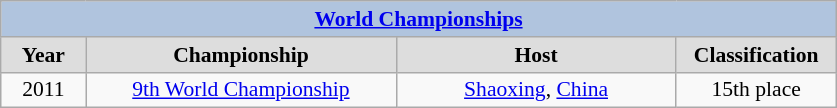<table class="wikitable" style=font-size:90%>
<tr align=center style="background:#B0C4DE;">
<td colspan=4><strong><a href='#'>World Championships</a></strong></td>
</tr>
<tr align=center bgcolor="#dddddd">
<td width=50><strong>Year</strong></td>
<td width=200><strong>Championship</strong></td>
<td width=180><strong>Host</strong></td>
<td width=100><strong>Classification</strong></td>
</tr>
<tr align=center>
<td>2011</td>
<td><a href='#'>9th World Championship</a></td>
<td> <a href='#'>Shaoxing</a>, <a href='#'>China</a></td>
<td align="center">15th place</td>
</tr>
</table>
